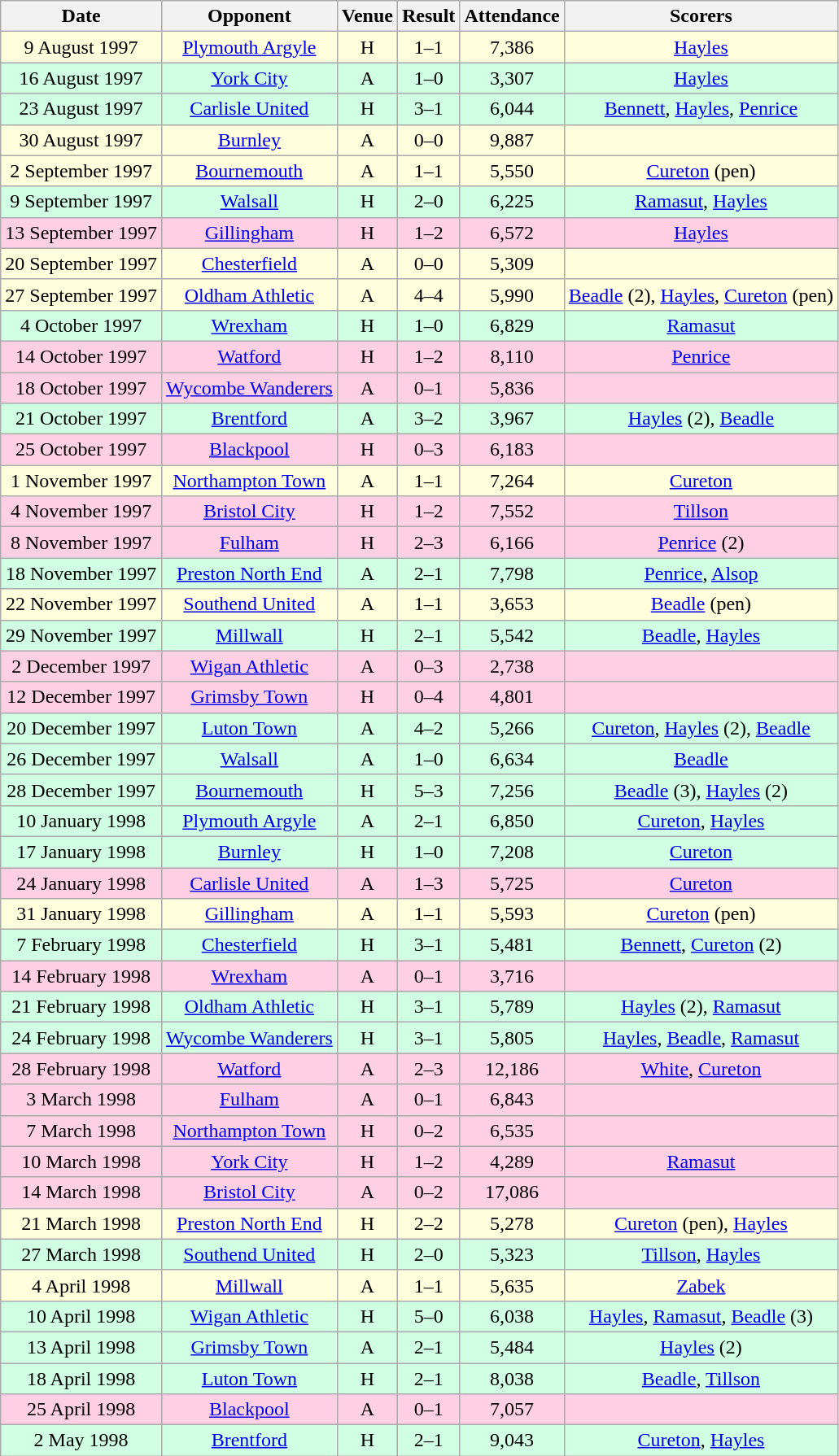<table class="wikitable sortable" style="font-size:100%; text-align:center">
<tr>
<th>Date</th>
<th>Opponent</th>
<th>Venue</th>
<th>Result</th>
<th>Attendance</th>
<th>Scorers</th>
</tr>
<tr style="background-color: #ffffdd;">
<td>9 August 1997</td>
<td><a href='#'>Plymouth Argyle</a></td>
<td>H</td>
<td>1–1</td>
<td>7,386</td>
<td><a href='#'>Hayles</a></td>
</tr>
<tr style="background-color: #d0ffe3;">
<td>16 August 1997</td>
<td><a href='#'>York City</a></td>
<td>A</td>
<td>1–0</td>
<td>3,307</td>
<td><a href='#'>Hayles</a></td>
</tr>
<tr style="background-color: #d0ffe3;">
<td>23 August 1997</td>
<td><a href='#'>Carlisle United</a></td>
<td>H</td>
<td>3–1</td>
<td>6,044</td>
<td><a href='#'>Bennett</a>, <a href='#'>Hayles</a>, <a href='#'>Penrice</a></td>
</tr>
<tr style="background-color: #ffffdd;">
<td>30 August 1997</td>
<td><a href='#'>Burnley</a></td>
<td>A</td>
<td>0–0</td>
<td>9,887</td>
<td></td>
</tr>
<tr style="background-color: #ffffdd;">
<td>2 September 1997</td>
<td><a href='#'>Bournemouth</a></td>
<td>A</td>
<td>1–1</td>
<td>5,550</td>
<td><a href='#'>Cureton</a> (pen)</td>
</tr>
<tr style="background-color: #d0ffe3;">
<td>9 September 1997</td>
<td><a href='#'>Walsall</a></td>
<td>H</td>
<td>2–0</td>
<td>6,225</td>
<td><a href='#'>Ramasut</a>, <a href='#'>Hayles</a></td>
</tr>
<tr style="background-color: #ffd0e3;">
<td>13 September 1997</td>
<td><a href='#'>Gillingham</a></td>
<td>H</td>
<td>1–2</td>
<td>6,572</td>
<td><a href='#'>Hayles</a></td>
</tr>
<tr style="background-color: #ffffdd;">
<td>20 September 1997</td>
<td><a href='#'>Chesterfield</a></td>
<td>A</td>
<td>0–0</td>
<td>5,309</td>
<td></td>
</tr>
<tr style="background-color: #ffffdd;">
<td>27 September 1997</td>
<td><a href='#'>Oldham Athletic</a></td>
<td>A</td>
<td>4–4</td>
<td>5,990</td>
<td><a href='#'>Beadle</a> (2), <a href='#'>Hayles</a>, <a href='#'>Cureton</a> (pen)</td>
</tr>
<tr style="background-color: #d0ffe3;">
<td>4 October 1997</td>
<td><a href='#'>Wrexham</a></td>
<td>H</td>
<td>1–0</td>
<td>6,829</td>
<td><a href='#'>Ramasut</a></td>
</tr>
<tr style="background-color: #ffd0e3;">
<td>14 October 1997</td>
<td><a href='#'>Watford</a></td>
<td>H</td>
<td>1–2</td>
<td>8,110</td>
<td><a href='#'>Penrice</a></td>
</tr>
<tr style="background-color: #ffd0e3;">
<td>18 October 1997</td>
<td><a href='#'>Wycombe Wanderers</a></td>
<td>A</td>
<td>0–1</td>
<td>5,836</td>
<td></td>
</tr>
<tr style="background-color: #d0ffe3;">
<td>21 October 1997</td>
<td><a href='#'>Brentford</a></td>
<td>A</td>
<td>3–2</td>
<td>3,967</td>
<td><a href='#'>Hayles</a> (2), <a href='#'>Beadle</a></td>
</tr>
<tr style="background-color: #ffd0e3;">
<td>25 October 1997</td>
<td><a href='#'>Blackpool</a></td>
<td>H</td>
<td>0–3</td>
<td>6,183</td>
<td></td>
</tr>
<tr style="background-color: #ffffdd;">
<td>1 November 1997</td>
<td><a href='#'>Northampton Town</a></td>
<td>A</td>
<td>1–1</td>
<td>7,264</td>
<td><a href='#'>Cureton</a></td>
</tr>
<tr style="background-color: #ffd0e3;">
<td>4 November 1997</td>
<td><a href='#'>Bristol City</a></td>
<td>H</td>
<td>1–2</td>
<td>7,552</td>
<td><a href='#'>Tillson</a></td>
</tr>
<tr style="background-color: #ffd0e3;">
<td>8 November 1997</td>
<td><a href='#'>Fulham</a></td>
<td>H</td>
<td>2–3</td>
<td>6,166</td>
<td><a href='#'>Penrice</a> (2)</td>
</tr>
<tr style="background-color: #d0ffe3;">
<td>18 November 1997</td>
<td><a href='#'>Preston North End</a></td>
<td>A</td>
<td>2–1</td>
<td>7,798</td>
<td><a href='#'>Penrice</a>, <a href='#'>Alsop</a></td>
</tr>
<tr style="background-color: #ffffdd;">
<td>22 November 1997</td>
<td><a href='#'>Southend United</a></td>
<td>A</td>
<td>1–1</td>
<td>3,653</td>
<td><a href='#'>Beadle</a> (pen)</td>
</tr>
<tr style="background-color: #d0ffe3;">
<td>29 November 1997</td>
<td><a href='#'>Millwall</a></td>
<td>H</td>
<td>2–1</td>
<td>5,542</td>
<td><a href='#'>Beadle</a>, <a href='#'>Hayles</a></td>
</tr>
<tr style="background-color: #ffd0e3;">
<td>2 December 1997</td>
<td><a href='#'>Wigan Athletic</a></td>
<td>A</td>
<td>0–3</td>
<td>2,738</td>
<td></td>
</tr>
<tr style="background-color: #ffd0e3;">
<td>12 December 1997</td>
<td><a href='#'>Grimsby Town</a></td>
<td>H</td>
<td>0–4</td>
<td>4,801</td>
<td></td>
</tr>
<tr style="background-color: #d0ffe3;">
<td>20 December 1997</td>
<td><a href='#'>Luton Town</a></td>
<td>A</td>
<td>4–2</td>
<td>5,266</td>
<td><a href='#'>Cureton</a>, <a href='#'>Hayles</a> (2), <a href='#'>Beadle</a></td>
</tr>
<tr style="background-color: #d0ffe3;">
<td>26 December 1997</td>
<td><a href='#'>Walsall</a></td>
<td>A</td>
<td>1–0</td>
<td>6,634</td>
<td><a href='#'>Beadle</a></td>
</tr>
<tr style="background-color: #d0ffe3;">
<td>28 December 1997</td>
<td><a href='#'>Bournemouth</a></td>
<td>H</td>
<td>5–3</td>
<td>7,256</td>
<td><a href='#'>Beadle</a> (3), <a href='#'>Hayles</a> (2)</td>
</tr>
<tr style="background-color: #d0ffe3;">
<td>10 January 1998</td>
<td><a href='#'>Plymouth Argyle</a></td>
<td>A</td>
<td>2–1</td>
<td>6,850</td>
<td><a href='#'>Cureton</a>, <a href='#'>Hayles</a></td>
</tr>
<tr style="background-color: #d0ffe3;">
<td>17 January 1998</td>
<td><a href='#'>Burnley</a></td>
<td>H</td>
<td>1–0</td>
<td>7,208</td>
<td><a href='#'>Cureton</a></td>
</tr>
<tr style="background-color: #ffd0e3;">
<td>24 January 1998</td>
<td><a href='#'>Carlisle United</a></td>
<td>A</td>
<td>1–3</td>
<td>5,725</td>
<td><a href='#'>Cureton</a></td>
</tr>
<tr style="background-color: #ffffdd;">
<td>31 January 1998</td>
<td><a href='#'>Gillingham</a></td>
<td>A</td>
<td>1–1</td>
<td>5,593</td>
<td><a href='#'>Cureton</a> (pen)</td>
</tr>
<tr style="background-color: #d0ffe3;">
<td>7 February 1998</td>
<td><a href='#'>Chesterfield</a></td>
<td>H</td>
<td>3–1</td>
<td>5,481</td>
<td><a href='#'>Bennett</a>, <a href='#'>Cureton</a> (2)</td>
</tr>
<tr style="background-color: #ffd0e3;">
<td>14 February 1998</td>
<td><a href='#'>Wrexham</a></td>
<td>A</td>
<td>0–1</td>
<td>3,716</td>
<td></td>
</tr>
<tr style="background-color: #d0ffe3;">
<td>21 February 1998</td>
<td><a href='#'>Oldham Athletic</a></td>
<td>H</td>
<td>3–1</td>
<td>5,789</td>
<td><a href='#'>Hayles</a> (2), <a href='#'>Ramasut</a></td>
</tr>
<tr style="background-color: #d0ffe3;">
<td>24 February 1998</td>
<td><a href='#'>Wycombe Wanderers</a></td>
<td>H</td>
<td>3–1</td>
<td>5,805</td>
<td><a href='#'>Hayles</a>, <a href='#'>Beadle</a>, <a href='#'>Ramasut</a></td>
</tr>
<tr style="background-color: #ffd0e3;">
<td>28 February 1998</td>
<td><a href='#'>Watford</a></td>
<td>A</td>
<td>2–3</td>
<td>12,186</td>
<td><a href='#'>White</a>, <a href='#'>Cureton</a></td>
</tr>
<tr style="background-color: #ffd0e3;">
<td>3 March 1998</td>
<td><a href='#'>Fulham</a></td>
<td>A</td>
<td>0–1</td>
<td>6,843</td>
<td></td>
</tr>
<tr style="background-color: #ffd0e3;">
<td>7 March 1998</td>
<td><a href='#'>Northampton Town</a></td>
<td>H</td>
<td>0–2</td>
<td>6,535</td>
<td></td>
</tr>
<tr style="background-color: #ffd0e3;">
<td>10 March 1998</td>
<td><a href='#'>York City</a></td>
<td>H</td>
<td>1–2</td>
<td>4,289</td>
<td><a href='#'>Ramasut</a></td>
</tr>
<tr style="background-color: #ffd0e3;">
<td>14 March 1998</td>
<td><a href='#'>Bristol City</a></td>
<td>A</td>
<td>0–2</td>
<td>17,086</td>
<td></td>
</tr>
<tr style="background-color: #ffffdd;">
<td>21 March 1998</td>
<td><a href='#'>Preston North End</a></td>
<td>H</td>
<td>2–2</td>
<td>5,278</td>
<td><a href='#'>Cureton</a> (pen), <a href='#'>Hayles</a></td>
</tr>
<tr style="background-color: #d0ffe3;">
<td>27 March 1998</td>
<td><a href='#'>Southend United</a></td>
<td>H</td>
<td>2–0</td>
<td>5,323</td>
<td><a href='#'>Tillson</a>, <a href='#'>Hayles</a></td>
</tr>
<tr style="background-color: #ffffdd;">
<td>4 April 1998</td>
<td><a href='#'>Millwall</a></td>
<td>A</td>
<td>1–1</td>
<td>5,635</td>
<td><a href='#'>Zabek</a></td>
</tr>
<tr style="background-color: #d0ffe3;">
<td>10 April 1998</td>
<td><a href='#'>Wigan Athletic</a></td>
<td>H</td>
<td>5–0</td>
<td>6,038</td>
<td><a href='#'>Hayles</a>, <a href='#'>Ramasut</a>, <a href='#'>Beadle</a> (3)</td>
</tr>
<tr style="background-color: #d0ffe3;">
<td>13 April 1998</td>
<td><a href='#'>Grimsby Town</a></td>
<td>A</td>
<td>2–1</td>
<td>5,484</td>
<td><a href='#'>Hayles</a> (2)</td>
</tr>
<tr style="background-color: #d0ffe3;">
<td>18 April 1998</td>
<td><a href='#'>Luton Town</a></td>
<td>H</td>
<td>2–1</td>
<td>8,038</td>
<td><a href='#'>Beadle</a>, <a href='#'>Tillson</a></td>
</tr>
<tr style="background-color: #ffd0e3;">
<td>25 April 1998</td>
<td><a href='#'>Blackpool</a></td>
<td>A</td>
<td>0–1</td>
<td>7,057</td>
<td></td>
</tr>
<tr style="background-color: #d0ffe3;">
<td>2 May 1998</td>
<td><a href='#'>Brentford</a></td>
<td>H</td>
<td>2–1</td>
<td>9,043</td>
<td><a href='#'>Cureton</a>, <a href='#'>Hayles</a></td>
</tr>
</table>
